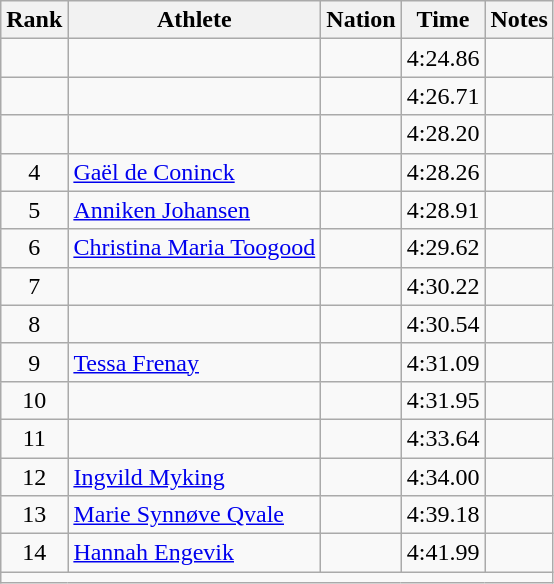<table class="wikitable sortable" style="text-align:center;">
<tr>
<th scope="col" style="width: 10px;">Rank</th>
<th scope="col">Athlete</th>
<th scope="col">Nation</th>
<th scope="col">Time</th>
<th scope="col">Notes</th>
</tr>
<tr>
<td></td>
<td align=left></td>
<td align=left></td>
<td>4:24.86</td>
<td></td>
</tr>
<tr>
<td></td>
<td align=left></td>
<td align=left></td>
<td>4:26.71</td>
<td></td>
</tr>
<tr>
<td></td>
<td align=left></td>
<td align=left></td>
<td>4:28.20</td>
<td></td>
</tr>
<tr>
<td>4</td>
<td align=left><a href='#'>Gaël de Coninck</a></td>
<td align=left></td>
<td>4:28.26</td>
<td></td>
</tr>
<tr>
<td>5</td>
<td align=left><a href='#'>Anniken Johansen</a></td>
<td align=left></td>
<td>4:28.91</td>
<td></td>
</tr>
<tr>
<td>6</td>
<td align=left><a href='#'>Christina Maria Toogood</a></td>
<td align=left></td>
<td>4:29.62</td>
<td></td>
</tr>
<tr>
<td>7</td>
<td align=left></td>
<td align=left></td>
<td>4:30.22</td>
<td></td>
</tr>
<tr>
<td>8</td>
<td align=left></td>
<td align=left></td>
<td>4:30.54</td>
<td></td>
</tr>
<tr>
<td>9</td>
<td align=left><a href='#'>Tessa Frenay</a></td>
<td align=left></td>
<td>4:31.09</td>
<td></td>
</tr>
<tr>
<td>10</td>
<td align=left></td>
<td align=left></td>
<td>4:31.95</td>
<td></td>
</tr>
<tr>
<td>11</td>
<td align=left></td>
<td align=left></td>
<td>4:33.64</td>
<td></td>
</tr>
<tr>
<td>12</td>
<td align=left><a href='#'>Ingvild Myking</a></td>
<td align=left></td>
<td>4:34.00</td>
<td></td>
</tr>
<tr>
<td>13</td>
<td align=left><a href='#'>Marie Synnøve Qvale</a></td>
<td align=left></td>
<td>4:39.18</td>
<td></td>
</tr>
<tr>
<td>14</td>
<td align=left><a href='#'>Hannah Engevik</a></td>
<td align=left></td>
<td>4:41.99</td>
<td></td>
</tr>
<tr class="sortbottom">
<td colspan="5"></td>
</tr>
</table>
